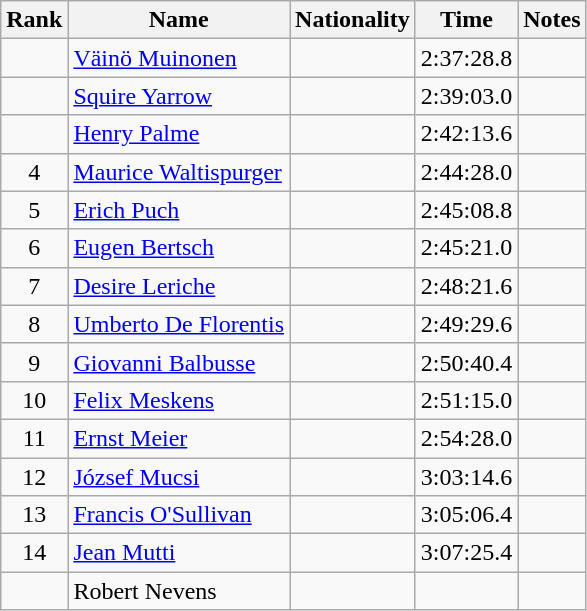<table class="wikitable sortable" style="text-align:center">
<tr>
<th>Rank</th>
<th>Name</th>
<th>Nationality</th>
<th>Time</th>
<th>Notes</th>
</tr>
<tr>
<td></td>
<td align=left><a href='#'>Väinö Muinonen</a></td>
<td align=left></td>
<td>2:37:28.8</td>
<td></td>
</tr>
<tr>
<td></td>
<td align=left><a href='#'>Squire Yarrow</a></td>
<td align=left></td>
<td>2:39:03.0</td>
<td></td>
</tr>
<tr>
<td></td>
<td align=left><a href='#'>Henry Palme</a></td>
<td align=left></td>
<td>2:42:13.6</td>
<td></td>
</tr>
<tr>
<td>4</td>
<td align=left><a href='#'>Maurice Waltispurger</a></td>
<td align=left></td>
<td>2:44:28.0</td>
<td></td>
</tr>
<tr>
<td>5</td>
<td align=left><a href='#'>Erich Puch</a></td>
<td align=left></td>
<td>2:45:08.8</td>
<td></td>
</tr>
<tr>
<td>6</td>
<td align=left><a href='#'>Eugen Bertsch</a></td>
<td align=left></td>
<td>2:45:21.0</td>
<td></td>
</tr>
<tr>
<td>7</td>
<td align=left><a href='#'>Desire Leriche</a></td>
<td align=left></td>
<td>2:48:21.6</td>
<td></td>
</tr>
<tr>
<td>8</td>
<td align=left><a href='#'>Umberto De Florentis</a></td>
<td align=left></td>
<td>2:49:29.6</td>
<td></td>
</tr>
<tr>
<td>9</td>
<td align=left><a href='#'>Giovanni Balbusse</a></td>
<td align=left></td>
<td>2:50:40.4</td>
<td></td>
</tr>
<tr>
<td>10</td>
<td align=left><a href='#'>Felix Meskens</a></td>
<td align=left></td>
<td>2:51:15.0</td>
<td></td>
</tr>
<tr>
<td>11</td>
<td align=left><a href='#'>Ernst Meier</a></td>
<td align=left></td>
<td>2:54:28.0</td>
<td></td>
</tr>
<tr>
<td>12</td>
<td align=left><a href='#'>József Mucsi</a></td>
<td align=left></td>
<td>3:03:14.6</td>
<td></td>
</tr>
<tr>
<td>13</td>
<td align=left><a href='#'>Francis O'Sullivan</a></td>
<td align=left></td>
<td>3:05:06.4</td>
<td></td>
</tr>
<tr>
<td>14</td>
<td align=left><a href='#'>Jean Mutti</a></td>
<td align=left></td>
<td>3:07:25.4</td>
<td></td>
</tr>
<tr>
<td></td>
<td align=left>Robert Nevens</td>
<td align=left></td>
<td></td>
<td></td>
</tr>
</table>
